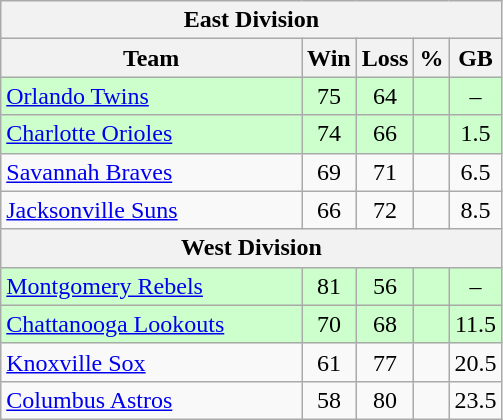<table class="wikitable">
<tr>
<th colspan="5">East Division</th>
</tr>
<tr>
<th width="60%">Team</th>
<th>Win</th>
<th>Loss</th>
<th>%</th>
<th>GB</th>
</tr>
<tr align=center bgcolor=ccffcc>
<td align=left><a href='#'>Orlando Twins</a></td>
<td>75</td>
<td>64</td>
<td></td>
<td>–</td>
</tr>
<tr align=center bgcolor=ccffcc>
<td align=left><a href='#'>Charlotte Orioles</a></td>
<td>74</td>
<td>66</td>
<td></td>
<td>1.5</td>
</tr>
<tr align=center>
<td align=left><a href='#'>Savannah Braves</a></td>
<td>69</td>
<td>71</td>
<td></td>
<td>6.5</td>
</tr>
<tr align=center>
<td align=left><a href='#'>Jacksonville Suns</a></td>
<td>66</td>
<td>72</td>
<td></td>
<td>8.5</td>
</tr>
<tr>
<th colspan="5">West Division</th>
</tr>
<tr align=center bgcolor=ccffcc>
<td align=left><a href='#'>Montgomery Rebels</a></td>
<td>81</td>
<td>56</td>
<td></td>
<td>–</td>
</tr>
<tr align=center bgcolor=ccffcc>
<td align=left><a href='#'>Chattanooga Lookouts</a></td>
<td>70</td>
<td>68</td>
<td></td>
<td>11.5</td>
</tr>
<tr align=center>
<td align=left><a href='#'>Knoxville Sox</a></td>
<td>61</td>
<td>77</td>
<td></td>
<td>20.5</td>
</tr>
<tr align=center>
<td align=left><a href='#'>Columbus Astros</a></td>
<td>58</td>
<td>80</td>
<td></td>
<td>23.5</td>
</tr>
</table>
